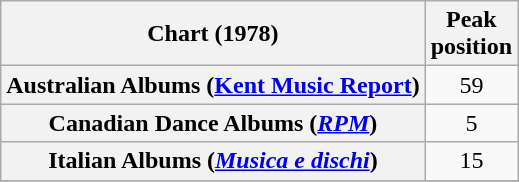<table class="wikitable sortable plainrowheaders" style="text-align:center">
<tr>
<th scope="col">Chart (1978)</th>
<th scope="col">Peak<br>position</th>
</tr>
<tr>
<th scope="row">Australian Albums (<a href='#'>Kent Music Report</a>)</th>
<td>59</td>
</tr>
<tr>
<th scope="row">Canadian Dance Albums (<em><a href='#'>RPM</a></em>)</th>
<td>5</td>
</tr>
<tr>
<th scope="row">Italian Albums (<em><a href='#'>Musica e dischi</a></em>)</th>
<td>15</td>
</tr>
<tr>
</tr>
<tr>
</tr>
<tr>
</tr>
</table>
